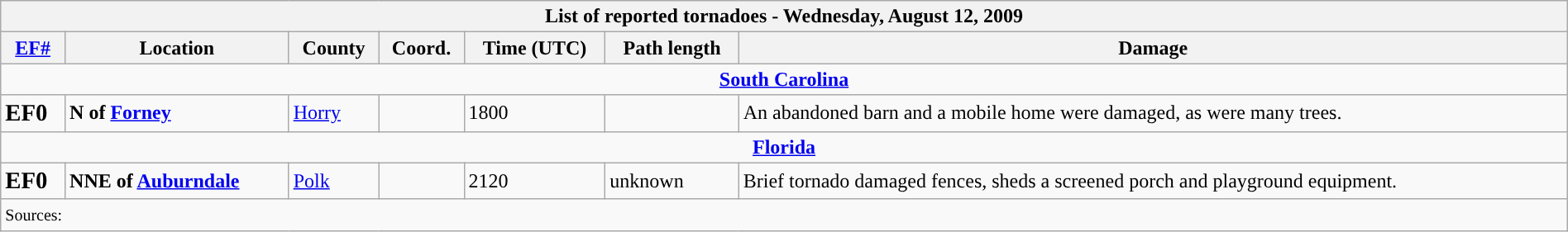<table class="wikitable collapsible" style="width:100%;">
<tr>
<th colspan="7">List of reported tornadoes - Wednesday, August 12, 2009</th>
</tr>
<tr>
<th><a href='#'>EF#</a></th>
<th>Location</th>
<th>County</th>
<th>Coord.</th>
<th>Time (UTC)</th>
<th>Path length</th>
<th>Damage</th>
</tr>
<tr>
<td colspan="7" style="text-align:center;"><strong><a href='#'>South Carolina</a></strong></td>
</tr>
<tr>
<td><big><strong>EF0</strong></big></td>
<td><strong>N of <a href='#'>Forney</a></strong></td>
<td><a href='#'>Horry</a></td>
<td></td>
<td>1800</td>
<td></td>
<td>An abandoned barn and a mobile home were damaged, as were many trees.</td>
</tr>
<tr>
<td colspan="7" style="text-align:center;"><strong><a href='#'>Florida</a></strong></td>
</tr>
<tr>
<td><big><strong>EF0</strong></big></td>
<td><strong>NNE of <a href='#'>Auburndale</a></strong></td>
<td><a href='#'>Polk</a></td>
<td></td>
<td>2120</td>
<td>unknown</td>
<td>Brief tornado damaged fences, sheds a screened porch and playground equipment.</td>
</tr>
<tr>
<td colspan="7"><small>Sources: </small></td>
</tr>
</table>
